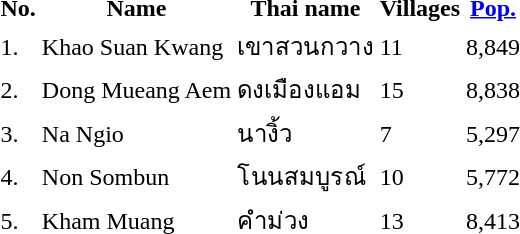<table>
<tr>
<th>No.</th>
<th>Name</th>
<th>Thai name</th>
<th>Villages</th>
<th><a href='#'>Pop.</a></th>
</tr>
<tr>
<td>1.</td>
<td>Khao Suan Kwang</td>
<td>เขาสวนกวาง</td>
<td>11</td>
<td>8,849</td>
<td></td>
</tr>
<tr>
<td>2.</td>
<td>Dong Mueang Aem</td>
<td>ดงเมืองแอม</td>
<td>15</td>
<td>8,838</td>
<td></td>
</tr>
<tr>
<td>3.</td>
<td>Na Ngio</td>
<td>นางิ้ว</td>
<td>7</td>
<td>5,297</td>
<td></td>
</tr>
<tr>
<td>4.</td>
<td>Non Sombun</td>
<td>โนนสมบูรณ์</td>
<td>10</td>
<td>5,772</td>
<td></td>
</tr>
<tr>
<td>5.</td>
<td>Kham Muang</td>
<td>คำม่วง</td>
<td>13</td>
<td>8,413</td>
<td></td>
</tr>
</table>
